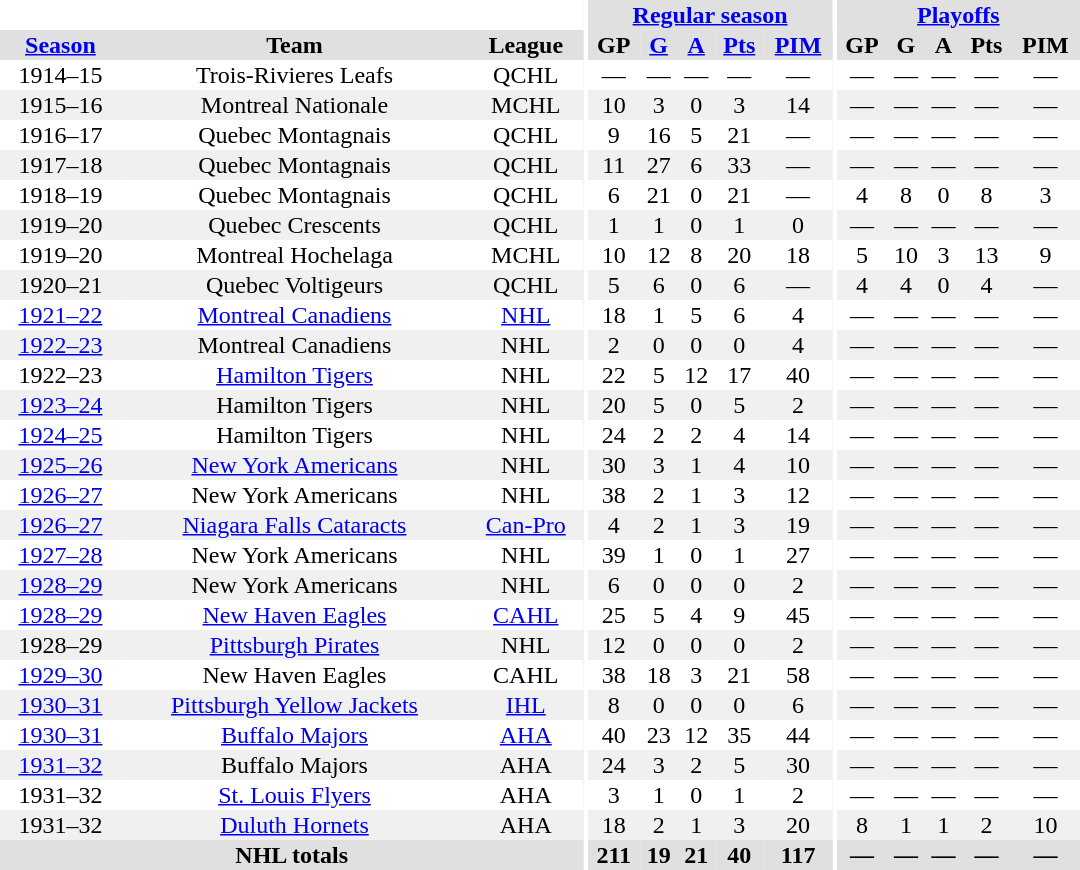<table border="0" cellpadding="1" cellspacing="0" style="text-align:center; width:45em">
<tr bgcolor="#e0e0e0">
<th colspan="3" bgcolor="#ffffff"></th>
<th rowspan="100" bgcolor="#ffffff"></th>
<th colspan="5"><a href='#'>Regular season</a></th>
<th rowspan="100" bgcolor="#ffffff"></th>
<th colspan="5"><a href='#'>Playoffs</a></th>
</tr>
<tr bgcolor="#e0e0e0">
<th><a href='#'>Season</a></th>
<th>Team</th>
<th>League</th>
<th>GP</th>
<th><a href='#'>G</a></th>
<th><a href='#'>A</a></th>
<th><a href='#'>Pts</a></th>
<th><a href='#'>PIM</a></th>
<th>GP</th>
<th>G</th>
<th>A</th>
<th>Pts</th>
<th>PIM</th>
</tr>
<tr>
<td>1914–15</td>
<td>Trois-Rivieres Leafs</td>
<td>QCHL</td>
<td>—</td>
<td>—</td>
<td>—</td>
<td>—</td>
<td>—</td>
<td>—</td>
<td>—</td>
<td>—</td>
<td>—</td>
<td>—</td>
</tr>
<tr bgcolor="#f0f0f0">
<td>1915–16</td>
<td>Montreal Nationale</td>
<td>MCHL</td>
<td>10</td>
<td>3</td>
<td>0</td>
<td>3</td>
<td>14</td>
<td>—</td>
<td>—</td>
<td>—</td>
<td>—</td>
<td>—</td>
</tr>
<tr>
<td>1916–17</td>
<td>Quebec Montagnais</td>
<td>QCHL</td>
<td>9</td>
<td>16</td>
<td>5</td>
<td>21</td>
<td>—</td>
<td>—</td>
<td>—</td>
<td>—</td>
<td>—</td>
<td>—</td>
</tr>
<tr bgcolor="#f0f0f0">
<td>1917–18</td>
<td>Quebec Montagnais</td>
<td>QCHL</td>
<td>11</td>
<td>27</td>
<td>6</td>
<td>33</td>
<td>—</td>
<td>—</td>
<td>—</td>
<td>—</td>
<td>—</td>
<td>—</td>
</tr>
<tr>
<td>1918–19</td>
<td>Quebec Montagnais</td>
<td>QCHL</td>
<td>6</td>
<td>21</td>
<td>0</td>
<td>21</td>
<td>—</td>
<td>4</td>
<td>8</td>
<td>0</td>
<td>8</td>
<td>3</td>
</tr>
<tr bgcolor="#f0f0f0">
<td>1919–20</td>
<td>Quebec Crescents</td>
<td>QCHL</td>
<td>1</td>
<td>1</td>
<td>0</td>
<td>1</td>
<td>0</td>
<td>—</td>
<td>—</td>
<td>—</td>
<td>—</td>
<td>—</td>
</tr>
<tr>
<td>1919–20</td>
<td>Montreal Hochelaga</td>
<td>MCHL</td>
<td>10</td>
<td>12</td>
<td>8</td>
<td>20</td>
<td>18</td>
<td>5</td>
<td>10</td>
<td>3</td>
<td>13</td>
<td>9</td>
</tr>
<tr bgcolor="#f0f0f0">
<td>1920–21</td>
<td>Quebec Voltigeurs</td>
<td>QCHL</td>
<td>5</td>
<td>6</td>
<td>0</td>
<td>6</td>
<td>—</td>
<td>4</td>
<td>4</td>
<td>0</td>
<td>4</td>
<td>—</td>
</tr>
<tr>
<td><a href='#'>1921–22</a></td>
<td><a href='#'>Montreal Canadiens</a></td>
<td><a href='#'>NHL</a></td>
<td>18</td>
<td>1</td>
<td>5</td>
<td>6</td>
<td>4</td>
<td>—</td>
<td>—</td>
<td>—</td>
<td>—</td>
<td>—</td>
</tr>
<tr bgcolor="#f0f0f0">
<td><a href='#'>1922–23</a></td>
<td>Montreal Canadiens</td>
<td>NHL</td>
<td>2</td>
<td>0</td>
<td>0</td>
<td>0</td>
<td>4</td>
<td>—</td>
<td>—</td>
<td>—</td>
<td>—</td>
<td>—</td>
</tr>
<tr>
<td>1922–23</td>
<td><a href='#'>Hamilton Tigers</a></td>
<td>NHL</td>
<td>22</td>
<td>5</td>
<td>12</td>
<td>17</td>
<td>40</td>
<td>—</td>
<td>—</td>
<td>—</td>
<td>—</td>
<td>—</td>
</tr>
<tr bgcolor="#f0f0f0">
<td><a href='#'>1923–24</a></td>
<td>Hamilton Tigers</td>
<td>NHL</td>
<td>20</td>
<td>5</td>
<td>0</td>
<td>5</td>
<td>2</td>
<td>—</td>
<td>—</td>
<td>—</td>
<td>—</td>
<td>—</td>
</tr>
<tr>
<td><a href='#'>1924–25</a></td>
<td>Hamilton Tigers</td>
<td>NHL</td>
<td>24</td>
<td>2</td>
<td>2</td>
<td>4</td>
<td>14</td>
<td>—</td>
<td>—</td>
<td>—</td>
<td>—</td>
<td>—</td>
</tr>
<tr bgcolor="#f0f0f0">
<td><a href='#'>1925–26</a></td>
<td><a href='#'>New York Americans</a></td>
<td>NHL</td>
<td>30</td>
<td>3</td>
<td>1</td>
<td>4</td>
<td>10</td>
<td>—</td>
<td>—</td>
<td>—</td>
<td>—</td>
<td>—</td>
</tr>
<tr>
<td><a href='#'>1926–27</a></td>
<td>New York Americans</td>
<td>NHL</td>
<td>38</td>
<td>2</td>
<td>1</td>
<td>3</td>
<td>12</td>
<td>—</td>
<td>—</td>
<td>—</td>
<td>—</td>
<td>—</td>
</tr>
<tr bgcolor="#f0f0f0">
<td><a href='#'>1926–27</a></td>
<td><a href='#'>Niagara Falls Cataracts</a></td>
<td><a href='#'>Can-Pro</a></td>
<td>4</td>
<td>2</td>
<td>1</td>
<td>3</td>
<td>19</td>
<td>—</td>
<td>—</td>
<td>—</td>
<td>—</td>
<td>—</td>
</tr>
<tr>
<td><a href='#'>1927–28</a></td>
<td>New York Americans</td>
<td>NHL</td>
<td>39</td>
<td>1</td>
<td>0</td>
<td>1</td>
<td>27</td>
<td>—</td>
<td>—</td>
<td>—</td>
<td>—</td>
<td>—</td>
</tr>
<tr bgcolor="#f0f0f0">
<td><a href='#'>1928–29</a></td>
<td>New York Americans</td>
<td>NHL</td>
<td>6</td>
<td>0</td>
<td>0</td>
<td>0</td>
<td>2</td>
<td>—</td>
<td>—</td>
<td>—</td>
<td>—</td>
<td>—</td>
</tr>
<tr>
<td><a href='#'>1928–29</a></td>
<td><a href='#'>New Haven Eagles</a></td>
<td><a href='#'>CAHL</a></td>
<td>25</td>
<td>5</td>
<td>4</td>
<td>9</td>
<td>45</td>
<td>—</td>
<td>—</td>
<td>—</td>
<td>—</td>
<td>—</td>
</tr>
<tr bgcolor="#f0f0f0">
<td>1928–29</td>
<td><a href='#'>Pittsburgh Pirates</a></td>
<td>NHL</td>
<td>12</td>
<td>0</td>
<td>0</td>
<td>0</td>
<td>2</td>
<td>—</td>
<td>—</td>
<td>—</td>
<td>—</td>
<td>—</td>
</tr>
<tr>
<td><a href='#'>1929–30</a></td>
<td>New Haven Eagles</td>
<td>CAHL</td>
<td>38</td>
<td>18</td>
<td>3</td>
<td>21</td>
<td>58</td>
<td>—</td>
<td>—</td>
<td>—</td>
<td>—</td>
<td>—</td>
</tr>
<tr bgcolor="#f0f0f0">
<td><a href='#'>1930–31</a></td>
<td><a href='#'>Pittsburgh Yellow Jackets</a></td>
<td><a href='#'>IHL</a></td>
<td>8</td>
<td>0</td>
<td>0</td>
<td>0</td>
<td>6</td>
<td>—</td>
<td>—</td>
<td>—</td>
<td>—</td>
<td>—</td>
</tr>
<tr>
<td><a href='#'>1930–31</a></td>
<td><a href='#'>Buffalo Majors</a></td>
<td><a href='#'>AHA</a></td>
<td>40</td>
<td>23</td>
<td>12</td>
<td>35</td>
<td>44</td>
<td>—</td>
<td>—</td>
<td>—</td>
<td>—</td>
<td>—</td>
</tr>
<tr bgcolor="#f0f0f0">
<td><a href='#'>1931–32</a></td>
<td>Buffalo Majors</td>
<td>AHA</td>
<td>24</td>
<td>3</td>
<td>2</td>
<td>5</td>
<td>30</td>
<td>—</td>
<td>—</td>
<td>—</td>
<td>—</td>
<td>—</td>
</tr>
<tr>
<td>1931–32</td>
<td><a href='#'>St. Louis Flyers</a></td>
<td>AHA</td>
<td>3</td>
<td>1</td>
<td>0</td>
<td>1</td>
<td>2</td>
<td>—</td>
<td>—</td>
<td>—</td>
<td>—</td>
<td>—</td>
</tr>
<tr bgcolor="#f0f0f0">
<td>1931–32</td>
<td><a href='#'>Duluth Hornets</a></td>
<td>AHA</td>
<td>18</td>
<td>2</td>
<td>1</td>
<td>3</td>
<td>20</td>
<td>8</td>
<td>1</td>
<td>1</td>
<td>2</td>
<td>10</td>
</tr>
<tr bgcolor="#e0e0e0">
<th colspan="3">NHL totals</th>
<th>211</th>
<th>19</th>
<th>21</th>
<th>40</th>
<th>117</th>
<th>—</th>
<th>—</th>
<th>—</th>
<th>—</th>
<th>—</th>
</tr>
</table>
